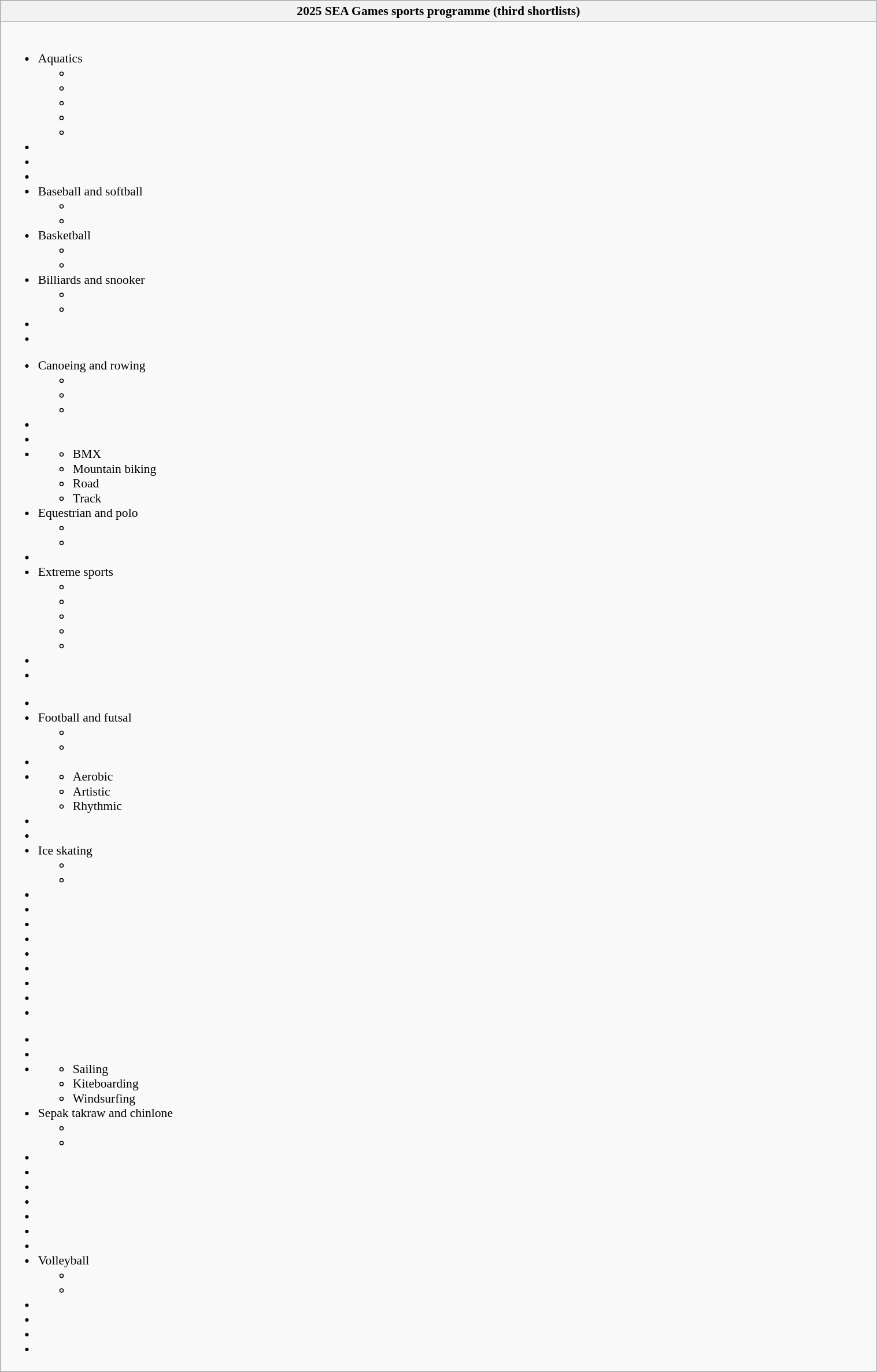<table class="wikitable mw-collapsible mw-collapsed" style="white-space:nowrap; width:80%; font-size:90%;">
<tr>
<th>2025 SEA Games sports programme (third shortlists)</th>
</tr>
<tr>
<td><br>
<ul><li>Aquatics<ul><li></li><li></li><li></li><li></li><li></li></ul></li><li></li><li></li><li></li><li>Baseball and softball<ul><li></li><li></li></ul></li><li>Basketball<ul><li></li><li></li></ul></li><li>Billiards and snooker<ul><li></li><li></li></ul></li><li></li><li></li></ul><ul><li>Canoeing and rowing<ul><li></li><li></li><li></li></ul></li><li></li><li></li><li><ul><li>BMX</li><li>Mountain biking</li><li>Road</li><li>Track</li></ul></li><li>Equestrian and polo<ul><li></li><li></li></ul></li><li></li><li>Extreme sports<ul><li></li><li></li><li></li><li></li><li></li></ul></li><li></li><li></li></ul><ul><li></li><li>Football and futsal<ul><li></li><li></li></ul></li><li></li><li><ul><li>Aerobic</li><li>Artistic</li><li>Rhythmic</li></ul></li><li></li><li></li><li>Ice skating<ul><li></li><li></li></ul></li><li></li><li></li><li></li><li></li><li></li><li></li><li></li><li></li><li></li></ul><ul><li></li><li></li><li><ul><li>Sailing</li><li>Kiteboarding</li><li>Windsurfing</li></ul></li><li>Sepak takraw and chinlone<ul><li></li><li></li></ul></li><li></li><li></li><li></li><li></li><li></li><li></li><li></li><li>Volleyball<ul><li></li><li></li></ul></li><li></li><li></li><li></li><li></li></ul></td>
</tr>
</table>
